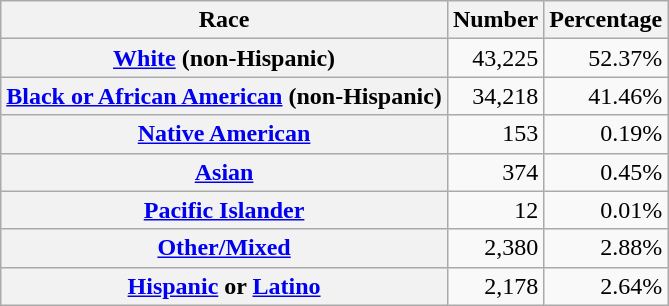<table class="wikitable" style="text-align:right">
<tr>
<th scope="col">Race</th>
<th scope="col">Number</th>
<th scope="col">Percentage</th>
</tr>
<tr>
<th scope="row"><a href='#'>White</a> (non-Hispanic)</th>
<td>43,225</td>
<td>52.37%</td>
</tr>
<tr>
<th scope="row"><a href='#'>Black or African American</a> (non-Hispanic)</th>
<td>34,218</td>
<td>41.46%</td>
</tr>
<tr>
<th scope="row"><a href='#'>Native American</a></th>
<td>153</td>
<td>0.19%</td>
</tr>
<tr>
<th scope="row"><a href='#'>Asian</a></th>
<td>374</td>
<td>0.45%</td>
</tr>
<tr>
<th scope="row"><a href='#'>Pacific Islander</a></th>
<td>12</td>
<td>0.01%</td>
</tr>
<tr>
<th scope="row"><a href='#'>Other/Mixed</a></th>
<td>2,380</td>
<td>2.88%</td>
</tr>
<tr>
<th scope="row"><a href='#'>Hispanic</a> or <a href='#'>Latino</a></th>
<td>2,178</td>
<td>2.64%</td>
</tr>
</table>
